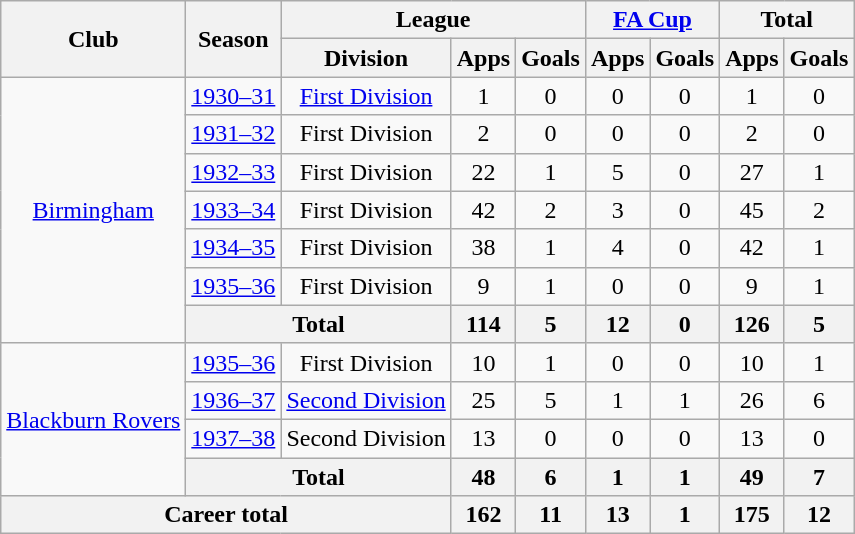<table class="wikitable" style="text-align: center;">
<tr>
<th rowspan="2" scope="col">Club</th>
<th rowspan="2" scope="col">Season</th>
<th colspan="3" scope="col">League</th>
<th colspan="2" scope="col"><a href='#'>FA Cup</a></th>
<th colspan="2" scope="col">Total</th>
</tr>
<tr>
<th scope="col">Division</th>
<th scope="col">Apps</th>
<th scope="col">Goals</th>
<th scope="col">Apps</th>
<th scope="col">Goals</th>
<th scope="col">Apps</th>
<th scope="col">Goals</th>
</tr>
<tr>
<td rowspan="7"><a href='#'>Birmingham</a></td>
<td><a href='#'>1930–31</a></td>
<td><a href='#'>First Division</a></td>
<td>1</td>
<td>0</td>
<td>0</td>
<td>0</td>
<td>1</td>
<td>0</td>
</tr>
<tr>
<td><a href='#'>1931–32</a></td>
<td>First Division</td>
<td>2</td>
<td>0</td>
<td>0</td>
<td>0</td>
<td>2</td>
<td>0</td>
</tr>
<tr>
<td><a href='#'>1932–33</a></td>
<td>First Division</td>
<td>22</td>
<td>1</td>
<td>5</td>
<td>0</td>
<td>27</td>
<td>1</td>
</tr>
<tr>
<td><a href='#'>1933–34</a></td>
<td>First Division</td>
<td>42</td>
<td>2</td>
<td>3</td>
<td>0</td>
<td>45</td>
<td>2</td>
</tr>
<tr>
<td><a href='#'>1934–35</a></td>
<td>First Division</td>
<td>38</td>
<td>1</td>
<td>4</td>
<td>0</td>
<td>42</td>
<td>1</td>
</tr>
<tr>
<td><a href='#'>1935–36</a></td>
<td>First Division</td>
<td>9</td>
<td>1</td>
<td>0</td>
<td>0</td>
<td>9</td>
<td>1</td>
</tr>
<tr>
<th colspan="2">Total</th>
<th>114</th>
<th>5</th>
<th>12</th>
<th>0</th>
<th>126</th>
<th>5</th>
</tr>
<tr>
<td rowspan="4"><a href='#'>Blackburn Rovers</a></td>
<td><a href='#'>1935–36</a></td>
<td>First Division</td>
<td>10</td>
<td>1</td>
<td>0</td>
<td>0</td>
<td>10</td>
<td>1</td>
</tr>
<tr>
<td><a href='#'>1936–37</a></td>
<td><a href='#'>Second Division</a></td>
<td>25</td>
<td>5</td>
<td>1</td>
<td>1</td>
<td>26</td>
<td>6</td>
</tr>
<tr>
<td><a href='#'>1937–38</a></td>
<td>Second Division</td>
<td>13</td>
<td>0</td>
<td>0</td>
<td>0</td>
<td>13</td>
<td>0</td>
</tr>
<tr>
<th colspan="2">Total</th>
<th>48</th>
<th>6</th>
<th>1</th>
<th>1</th>
<th>49</th>
<th>7</th>
</tr>
<tr>
<th colspan="3">Career total</th>
<th>162</th>
<th>11</th>
<th>13</th>
<th>1</th>
<th>175</th>
<th>12</th>
</tr>
</table>
